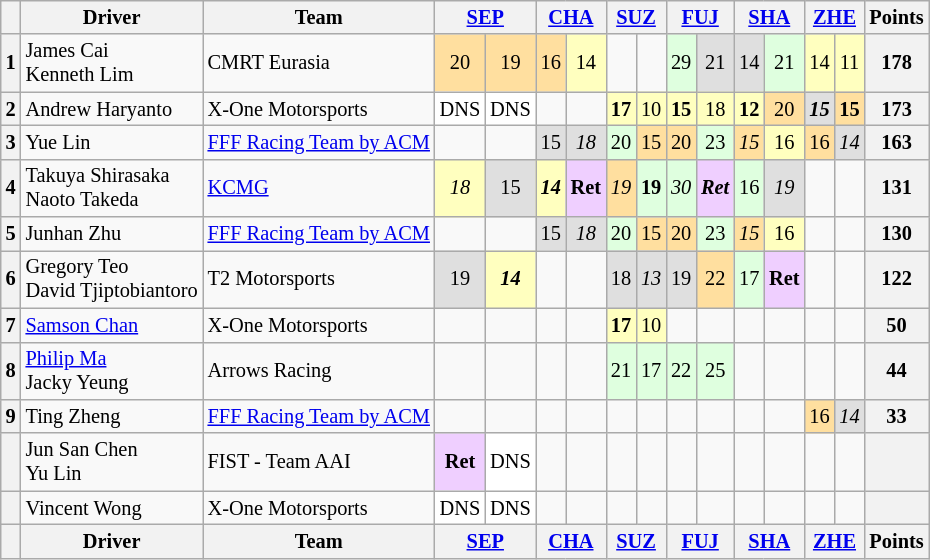<table class="wikitable" style="font-size: 85%; text-align:center;">
<tr>
<th></th>
<th>Driver</th>
<th>Team</th>
<th colspan=2><a href='#'>SEP</a><br></th>
<th colspan=2><a href='#'>CHA</a><br></th>
<th colspan=2><a href='#'>SUZ</a><br></th>
<th colspan=2><a href='#'>FUJ</a><br></th>
<th colspan=2><a href='#'>SHA</a><br></th>
<th colspan=2><a href='#'>ZHE</a><br></th>
<th>Points</th>
</tr>
<tr>
<th>1</th>
<td align=left> James Cai<br> Kenneth Lim</td>
<td align=left> CMRT Eurasia</td>
<td style="background:#FFDF9F;">20</td>
<td style="background:#FFDF9F;">19</td>
<td style="background:#FFDF9F;">16</td>
<td style="background:#FFFFBF;">14</td>
<td></td>
<td></td>
<td style="background:#DFFFDF;">29</td>
<td style="background:#DFDFDF;">21</td>
<td style="background:#DFDFDF;">14</td>
<td style="background:#DFFFDF;">21</td>
<td style="background:#FFFFBF;">14</td>
<td style="background:#FFFFBF;">11</td>
<th>178</th>
</tr>
<tr>
<th>2</th>
<td align=left> Andrew Haryanto</td>
<td align=left> X-One Motorsports</td>
<td style="background:#FFFFFF;">DNS</td>
<td style="background:#FFFFFF;">DNS</td>
<td></td>
<td></td>
<td style="background:#FFFFBF;"><strong>17</strong></td>
<td style="background:#FFFFBF;">10</td>
<td style="background:#FFFFBF;"><strong>15</strong></td>
<td style="background:#FFFFBF;">18</td>
<td style="background:#FFFFBF;"><strong>12</strong></td>
<td style="background:#FFDF9F;">20</td>
<td style="background:#DFDFDF;"><strong><em>15</em></strong></td>
<td style="background:#FFDF9F;"><strong>15</strong></td>
<th>173</th>
</tr>
<tr>
<th>3</th>
<td align=left> Yue Lin</td>
<td align=left> <a href='#'>FFF Racing Team by ACM</a></td>
<td></td>
<td></td>
<td style="background:#DFDFDF;">15</td>
<td style="background:#DFDFDF;"><em>18</em></td>
<td style="background:#DFFFDF;">20</td>
<td style="background:#FFDF9F;">15</td>
<td style="background:#FFDF9F;">20</td>
<td style="background:#DFFFDF;">23</td>
<td style="background:#FFDF9F;"><em>15</em></td>
<td style="background:#FFFFBF;">16</td>
<td style="background:#FFDF9F;">16</td>
<td style="background:#DFDFDF;"><em>14</em></td>
<th>163</th>
</tr>
<tr>
<th>4</th>
<td align=left> Takuya Shirasaka<br> Naoto Takeda</td>
<td align=left> <a href='#'>KCMG</a></td>
<td style="background:#FFFFBF;"><em>18</em></td>
<td style="background:#DFDFDF;">15</td>
<td style="background:#FFFFBF;"><strong><em>14</em></strong></td>
<td style="background:#EFCFFF;"><strong>Ret</strong></td>
<td style="background:#FFDF9F;"><em>19</em></td>
<td style="background:#DFFFDF;"><strong>19</strong></td>
<td style="background:#DFFFDF;"><em>30</em></td>
<td style="background:#EFCFFF;"><strong><em>Ret</em></strong></td>
<td style="background:#DFFFDF;">16</td>
<td style="background:#DFDFDF;"><em>19</em></td>
<td></td>
<td></td>
<th>131</th>
</tr>
<tr>
<th>5</th>
<td align=left> Junhan Zhu</td>
<td align=left> <a href='#'>FFF Racing Team by ACM</a></td>
<td></td>
<td></td>
<td style="background:#DFDFDF;">15</td>
<td style="background:#DFDFDF;"><em>18</em></td>
<td style="background:#DFFFDF;">20</td>
<td style="background:#FFDF9F;">15</td>
<td style="background:#FFDF9F;">20</td>
<td style="background:#DFFFDF;">23</td>
<td style="background:#FFDF9F;"><em>15</em></td>
<td style="background:#FFFFBF;">16</td>
<td></td>
<td></td>
<th>130</th>
</tr>
<tr>
<th>6</th>
<td align=left> Gregory Teo<br> David Tjiptobiantoro</td>
<td align=left> T2 Motorsports</td>
<td style="background:#DFDFDF;">19</td>
<td style="background:#FFFFBF;"><strong><em>14</em></strong></td>
<td></td>
<td></td>
<td style="background:#DFDFDF;">18</td>
<td style="background:#DFDFDF;"><em>13</em></td>
<td style="background:#DFDFDF;">19</td>
<td style="background:#FFDF9F;">22</td>
<td style="background:#DFFFDF;">17</td>
<td style="background:#EFCFFF;"><strong>Ret</strong></td>
<td></td>
<td></td>
<th>122</th>
</tr>
<tr>
<th>7</th>
<td align=left> <a href='#'>Samson Chan</a></td>
<td align=left> X-One Motorsports</td>
<td></td>
<td></td>
<td></td>
<td></td>
<td style="background:#FFFFBF;"><strong>17</strong></td>
<td style="background:#FFFFBF;">10</td>
<td></td>
<td></td>
<td></td>
<td></td>
<td></td>
<td></td>
<th>50</th>
</tr>
<tr>
<th>8</th>
<td align=left> <a href='#'>Philip Ma</a><br> Jacky Yeung</td>
<td align=left> Arrows Racing</td>
<td></td>
<td></td>
<td></td>
<td></td>
<td style="background:#DFFFDF;">21</td>
<td style="background:#DFFFDF;">17</td>
<td style="background:#DFFFDF;">22</td>
<td style="background:#DFFFDF;">25</td>
<td></td>
<td></td>
<td></td>
<td></td>
<th>44</th>
</tr>
<tr>
<th>9</th>
<td align=left> Ting Zheng</td>
<td align=left> <a href='#'>FFF Racing Team by ACM</a></td>
<td></td>
<td></td>
<td></td>
<td></td>
<td></td>
<td></td>
<td></td>
<td></td>
<td></td>
<td></td>
<td style="background:#FFDF9F;">16</td>
<td style="background:#DFDFDF;"><em>14</em></td>
<th>33</th>
</tr>
<tr>
<th></th>
<td align=left> Jun San Chen<br> Yu Lin</td>
<td align=left> FIST - Team AAI</td>
<td style="background:#EFCFFF;"><strong>Ret</strong></td>
<td style="background:#FFFFFF;">DNS</td>
<td></td>
<td></td>
<td></td>
<td></td>
<td></td>
<td></td>
<td></td>
<td></td>
<td></td>
<td></td>
<th></th>
</tr>
<tr>
<th></th>
<td align=left> Vincent Wong</td>
<td align=left> X-One Motorsports</td>
<td style="background:#FFFFFF;">DNS</td>
<td style="background:#FFFFFF;">DNS</td>
<td></td>
<td></td>
<td></td>
<td></td>
<td></td>
<td></td>
<td></td>
<td></td>
<td></td>
<td></td>
<th></th>
</tr>
<tr valign="top">
<th valign=middle></th>
<th valign=middle>Driver</th>
<th valign=middle>Team</th>
<th colspan=2><a href='#'>SEP</a><br></th>
<th colspan=2><a href='#'>CHA</a><br></th>
<th colspan=2><a href='#'>SUZ</a><br></th>
<th colspan=2><a href='#'>FUJ</a><br></th>
<th colspan=2><a href='#'>SHA</a><br></th>
<th colspan=2><a href='#'>ZHE</a><br></th>
<th valign=middle>Points</th>
</tr>
</table>
